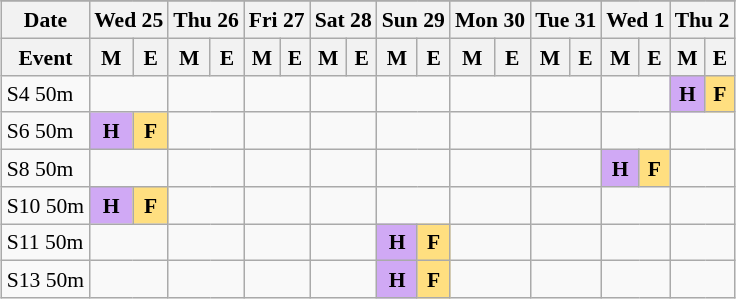<table class="wikitable" style="margin:0.5em auto; font-size:90%; line-height:1.25em;">
<tr align="center">
</tr>
<tr>
<th>Date</th>
<th colspan="2">Wed 25</th>
<th colspan="2">Thu 26</th>
<th colspan="2">Fri 27</th>
<th colspan="2">Sat 28</th>
<th colspan="2">Sun 29</th>
<th colspan="2">Mon 30</th>
<th colspan="2">Tue 31</th>
<th colspan="2">Wed 1</th>
<th colspan="2">Thu 2</th>
</tr>
<tr>
<th>Event</th>
<th>M</th>
<th>E</th>
<th>M</th>
<th>E</th>
<th>M</th>
<th>E</th>
<th>M</th>
<th>E</th>
<th>M</th>
<th>E</th>
<th>M</th>
<th>E</th>
<th>M</th>
<th>E</th>
<th>M</th>
<th>E</th>
<th>M</th>
<th>E</th>
</tr>
<tr align="center">
<td align="left">S4 50m</td>
<td colspan="2"></td>
<td colspan="2"></td>
<td colspan="2"></td>
<td colspan="2"></td>
<td colspan="2"></td>
<td colspan="2"></td>
<td colspan="2"></td>
<td colspan="2"></td>
<td bgcolor="#D0A9F5"><strong>H</strong></td>
<td bgcolor="#FFDF80"><strong>F</strong></td>
</tr>
<tr align="center">
<td align="left">S6 50m</td>
<td bgcolor="#D0A9F5"><strong>H</strong></td>
<td bgcolor="#FFDF80"><strong>F</strong></td>
<td colspan="2"></td>
<td colspan="2"></td>
<td colspan="2"></td>
<td colspan="2"></td>
<td colspan="2"></td>
<td colspan="2"></td>
<td colspan="2"></td>
<td colspan="2"></td>
</tr>
<tr align="center">
<td align="left">S8 50m</td>
<td colspan="2"></td>
<td colspan="2"></td>
<td colspan="2"></td>
<td colspan="2"></td>
<td colspan="2"></td>
<td colspan="2"></td>
<td colspan="2"></td>
<td bgcolor="#D0A9F5"><strong>H</strong></td>
<td bgcolor="#FFDF80"><strong>F</strong></td>
<td colspan="2"></td>
</tr>
<tr align="center">
<td align="left">S10 50m</td>
<td bgcolor="#D0A9F5"><strong>H</strong></td>
<td bgcolor="#FFDF80"><strong>F</strong></td>
<td colspan="2"></td>
<td colspan="2"></td>
<td colspan="2"></td>
<td colspan="2"></td>
<td colspan="2"></td>
<td colspan="2"></td>
<td colspan="2"></td>
<td colspan="2"></td>
</tr>
<tr align="center">
<td align="left">S11 50m</td>
<td colspan="2"></td>
<td colspan="2"></td>
<td colspan="2"></td>
<td colspan="2"></td>
<td bgcolor="#D0A9F5"><strong>H</strong></td>
<td bgcolor="#FFDF80"><strong>F</strong></td>
<td colspan="2"></td>
<td colspan="2"></td>
<td colspan="2"></td>
<td colspan="2"></td>
</tr>
<tr align="center">
<td align="left">S13 50m</td>
<td colspan="2"></td>
<td colspan="2"></td>
<td colspan="2"></td>
<td colspan="2"></td>
<td bgcolor="#D0A9F5"><strong>H</strong></td>
<td bgcolor="#FFDF80"><strong>F</strong></td>
<td colspan="2"></td>
<td colspan="2"></td>
<td colspan="2"></td>
<td colspan="2"></td>
</tr>
</table>
